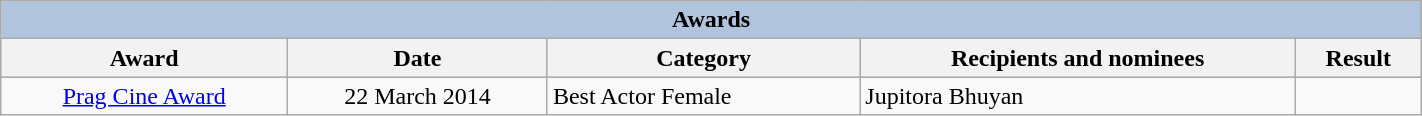<table class="wikitable sortable" width="75%">
<tr>
<th colspan="5" style="background: LightSteelBlue;">Awards</th>
</tr>
<tr style="background:#ccc; text-align:center;">
<th>Award</th>
<th>Date</th>
<th>Category</th>
<th>Recipients and nominees</th>
<th>Result</th>
</tr>
<tr>
<td rowspan="11" align="center"><a href='#'>Prag Cine Award</a></td>
<td rowspan="11" align="center">22 March 2014</td>
<td>Best Actor Female</td>
<td>Jupitora Bhuyan</td>
<td></td>
</tr>
</table>
